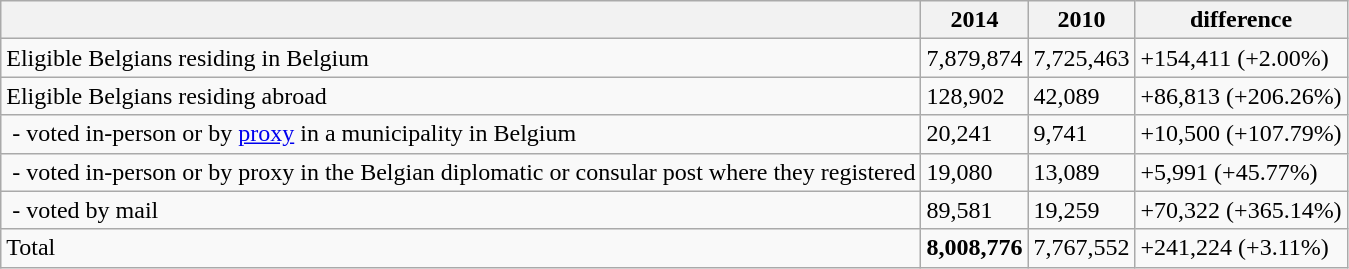<table class="wikitable">
<tr>
<th></th>
<th>2014</th>
<th>2010</th>
<th>difference</th>
</tr>
<tr>
<td>Eligible Belgians residing in Belgium</td>
<td>7,879,874</td>
<td>7,725,463</td>
<td>+154,411 (+2.00%)</td>
</tr>
<tr>
<td>Eligible Belgians residing abroad</td>
<td>128,902</td>
<td>42,089</td>
<td>+86,813 (+206.26%)</td>
</tr>
<tr>
<td> - voted in-person or by <a href='#'>proxy</a> in a municipality in Belgium</td>
<td>20,241</td>
<td>9,741</td>
<td>+10,500 (+107.79%)</td>
</tr>
<tr>
<td> - voted in-person or by proxy in the Belgian diplomatic or consular post where they registered</td>
<td>19,080</td>
<td>13,089</td>
<td>+5,991 (+45.77%)</td>
</tr>
<tr>
<td> - voted by mail</td>
<td>89,581</td>
<td>19,259</td>
<td>+70,322 (+365.14%)</td>
</tr>
<tr>
<td>Total</td>
<td><strong>8,008,776</strong></td>
<td>7,767,552</td>
<td>+241,224 (+3.11%)</td>
</tr>
</table>
